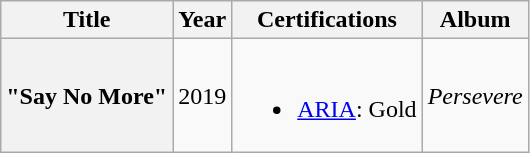<table class="wikitable plainrowheaders" style="text-align:center;">
<tr>
<th scope="col" rowspan="1">Title</th>
<th scope="col" rowspan="1">Year</th>
<th scope="col" rowspan="1">Certifications</th>
<th scope="col" rowspan="1">Album</th>
</tr>
<tr>
<th scope="row">"Say No More"</th>
<td>2019</td>
<td><br><ul><li><a href='#'>ARIA</a>: Gold</li></ul></td>
<td><em>Persevere</em></td>
</tr>
</table>
